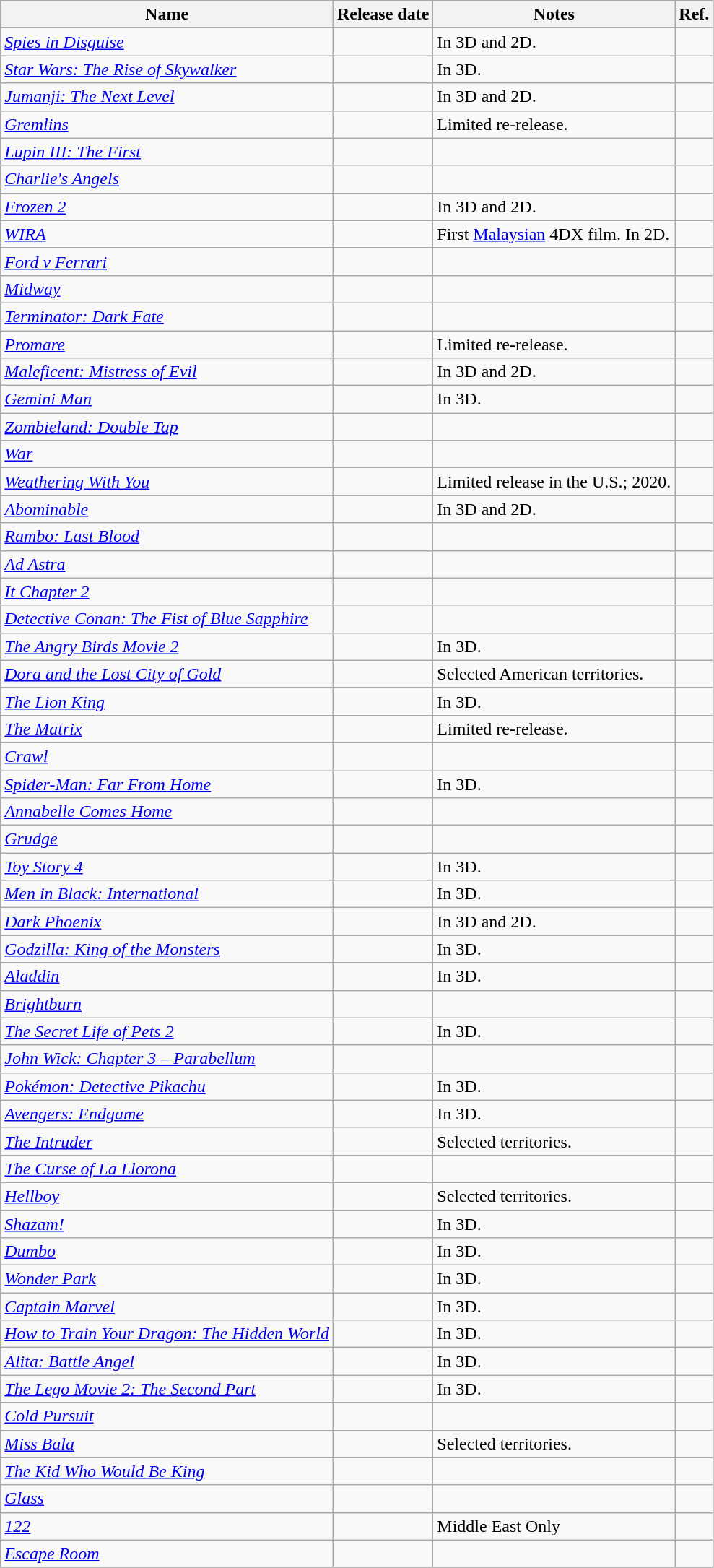<table class="wikitable sortable collapsible">
<tr>
<th scope="col">Name</th>
<th scope="col">Release date</th>
<th scope="col" class="unsortable">Notes</th>
<th scope="col" class="unsortable">Ref.</th>
</tr>
<tr>
<td><em><a href='#'>Spies in Disguise</a></em></td>
<td align=center></td>
<td>In 3D and 2D.</td>
<td></td>
</tr>
<tr>
<td><em><a href='#'>Star Wars: The Rise of Skywalker</a></em></td>
<td align=center></td>
<td>In 3D.</td>
<td></td>
</tr>
<tr>
<td><em><a href='#'>Jumanji: The Next Level</a></em></td>
<td align=center></td>
<td>In 3D and 2D.</td>
<td></td>
</tr>
<tr>
<td><em><a href='#'>Gremlins</a></em></td>
<td align=center></td>
<td>Limited re-release.</td>
<td></td>
</tr>
<tr>
<td><em><a href='#'>Lupin III: The First</a></em></td>
<td align=center></td>
<td></td>
<td></td>
</tr>
<tr>
<td><em><a href='#'>Charlie's Angels</a></em></td>
<td align=center></td>
<td></td>
<td></td>
</tr>
<tr>
<td><em><a href='#'>Frozen 2</a></em></td>
<td align=center></td>
<td>In 3D and 2D.</td>
<td></td>
</tr>
<tr>
<td><em><a href='#'>WIRA</a></em></td>
<td align=center></td>
<td>First <a href='#'>Malaysian</a> 4DX film. In 2D.</td>
<td></td>
</tr>
<tr>
<td><em><a href='#'>Ford v Ferrari</a></em></td>
<td align=center></td>
<td></td>
<td></td>
</tr>
<tr>
<td><em><a href='#'>Midway</a></em></td>
<td align=center></td>
<td></td>
<td></td>
</tr>
<tr>
<td><em><a href='#'>Terminator: Dark Fate</a></em></td>
<td align=center></td>
<td></td>
<td></td>
</tr>
<tr>
<td><em><a href='#'>Promare</a></em></td>
<td align=center></td>
<td>Limited re-release.</td>
<td></td>
</tr>
<tr>
<td><em><a href='#'>Maleficent: Mistress of Evil</a></em></td>
<td align=center></td>
<td>In 3D and 2D.</td>
<td></td>
</tr>
<tr>
<td><em><a href='#'>Gemini Man</a></em></td>
<td align=center></td>
<td>In 3D.</td>
<td></td>
</tr>
<tr>
<td><em><a href='#'>Zombieland: Double Tap</a></em></td>
<td align=center></td>
<td></td>
<td></td>
</tr>
<tr>
<td><em><a href='#'>War</a></em></td>
<td align=center></td>
<td></td>
<td></td>
</tr>
<tr>
<td><em><a href='#'>Weathering With You</a></em></td>
<td align=center></td>
<td>Limited release in the U.S.; 2020.</td>
<td></td>
</tr>
<tr>
<td><em><a href='#'>Abominable</a></em></td>
<td align=center></td>
<td>In 3D and 2D.</td>
<td></td>
</tr>
<tr>
<td><em><a href='#'>Rambo: Last Blood</a></em></td>
<td align=center></td>
<td></td>
<td></td>
</tr>
<tr>
<td><em><a href='#'>Ad Astra</a></em></td>
<td align=center></td>
<td></td>
<td></td>
</tr>
<tr>
<td><em><a href='#'>It Chapter 2</a></em></td>
<td align=center></td>
<td></td>
<td></td>
</tr>
<tr>
<td><em><a href='#'>Detective Conan: The Fist of Blue Sapphire</a></em></td>
<td align=center></td>
<td></td>
<td></td>
</tr>
<tr>
<td><em><a href='#'>The Angry Birds Movie 2</a></em></td>
<td align=center></td>
<td>In 3D.</td>
<td></td>
</tr>
<tr>
<td><em><a href='#'>Dora and the Lost City of Gold</a></em></td>
<td align=center></td>
<td>Selected American territories.</td>
<td></td>
</tr>
<tr>
<td><em><a href='#'>The Lion King</a></em></td>
<td align=center></td>
<td>In 3D.</td>
<td></td>
</tr>
<tr>
<td><em><a href='#'>The Matrix</a></em></td>
<td align=center></td>
<td>Limited re-release.</td>
<td></td>
</tr>
<tr>
<td><em><a href='#'>Crawl</a></em></td>
<td align=center></td>
<td></td>
<td></td>
</tr>
<tr>
<td><em><a href='#'>Spider-Man: Far From Home</a></em></td>
<td align=center></td>
<td>In 3D.</td>
<td></td>
</tr>
<tr>
<td><em><a href='#'>Annabelle Comes Home</a></em></td>
<td align=center></td>
<td></td>
<td></td>
</tr>
<tr>
<td><em><a href='#'>Grudge</a></em></td>
<td align=center></td>
<td></td>
<td></td>
</tr>
<tr>
<td><em><a href='#'>Toy Story 4</a></em></td>
<td align=center></td>
<td>In 3D.</td>
<td></td>
</tr>
<tr>
<td><em><a href='#'>Men in Black: International</a></em></td>
<td align=center></td>
<td>In 3D.</td>
<td></td>
</tr>
<tr>
<td><em><a href='#'>Dark Phoenix</a></em></td>
<td align=center></td>
<td>In 3D and 2D.</td>
<td></td>
</tr>
<tr>
<td><em><a href='#'>Godzilla: King of the Monsters</a></em></td>
<td align=center></td>
<td>In 3D.</td>
<td></td>
</tr>
<tr>
<td><em><a href='#'>Aladdin</a></em></td>
<td align=center></td>
<td>In 3D.</td>
<td></td>
</tr>
<tr>
<td><em><a href='#'>Brightburn</a></em></td>
<td align=center></td>
<td></td>
<td></td>
</tr>
<tr>
<td><em><a href='#'>The Secret Life of Pets 2</a></em></td>
<td align=center></td>
<td>In 3D.</td>
<td></td>
</tr>
<tr>
<td><em><a href='#'>John Wick: Chapter 3 – Parabellum</a></em></td>
<td align=center></td>
<td></td>
<td></td>
</tr>
<tr>
<td><em><a href='#'>Pokémon: Detective Pikachu</a></em></td>
<td align=center></td>
<td>In 3D.</td>
<td></td>
</tr>
<tr>
<td><em><a href='#'>Avengers: Endgame</a></em></td>
<td align=center></td>
<td>In 3D.</td>
<td></td>
</tr>
<tr>
<td><em><a href='#'>The Intruder</a></em></td>
<td align=center></td>
<td>Selected territories.</td>
<td></td>
</tr>
<tr>
<td><em><a href='#'>The Curse of La Llorona</a></em></td>
<td align=center></td>
<td></td>
<td></td>
</tr>
<tr>
<td><em><a href='#'>Hellboy</a></em></td>
<td align=center></td>
<td>Selected territories.</td>
<td></td>
</tr>
<tr>
<td><em><a href='#'>Shazam!</a></em></td>
<td align=center></td>
<td>In 3D.</td>
<td></td>
</tr>
<tr>
<td><em><a href='#'>Dumbo</a></em></td>
<td align=center></td>
<td>In 3D.</td>
<td></td>
</tr>
<tr>
<td><em><a href='#'>Wonder Park</a></em></td>
<td align=center></td>
<td>In 3D.</td>
<td></td>
</tr>
<tr>
<td><em><a href='#'>Captain Marvel</a></em></td>
<td align=center></td>
<td>In 3D.</td>
<td></td>
</tr>
<tr>
<td><em><a href='#'>How to Train Your Dragon: The Hidden World</a></em></td>
<td align=center></td>
<td>In 3D.</td>
<td></td>
</tr>
<tr>
<td><em><a href='#'>Alita: Battle Angel</a></em></td>
<td align=center></td>
<td>In 3D.</td>
<td></td>
</tr>
<tr>
<td><em><a href='#'>The Lego Movie 2: The Second Part</a></em></td>
<td align=center></td>
<td>In 3D.</td>
<td></td>
</tr>
<tr>
<td><em><a href='#'>Cold Pursuit</a></em></td>
<td align=center></td>
<td></td>
<td></td>
</tr>
<tr>
<td><em><a href='#'>Miss Bala</a></em></td>
<td align=center></td>
<td>Selected territories.</td>
<td></td>
</tr>
<tr>
<td><em><a href='#'>The Kid Who Would Be King</a></em></td>
<td align=center></td>
<td></td>
<td></td>
</tr>
<tr>
<td><em><a href='#'>Glass</a></em></td>
<td align=center></td>
<td></td>
<td></td>
</tr>
<tr>
<td><em><a href='#'>122</a></em></td>
<td align=center></td>
<td>Middle East Only</td>
</tr>
<tr>
<td><em><a href='#'>Escape Room</a></em></td>
<td align=center></td>
<td></td>
<td></td>
</tr>
<tr>
</tr>
</table>
